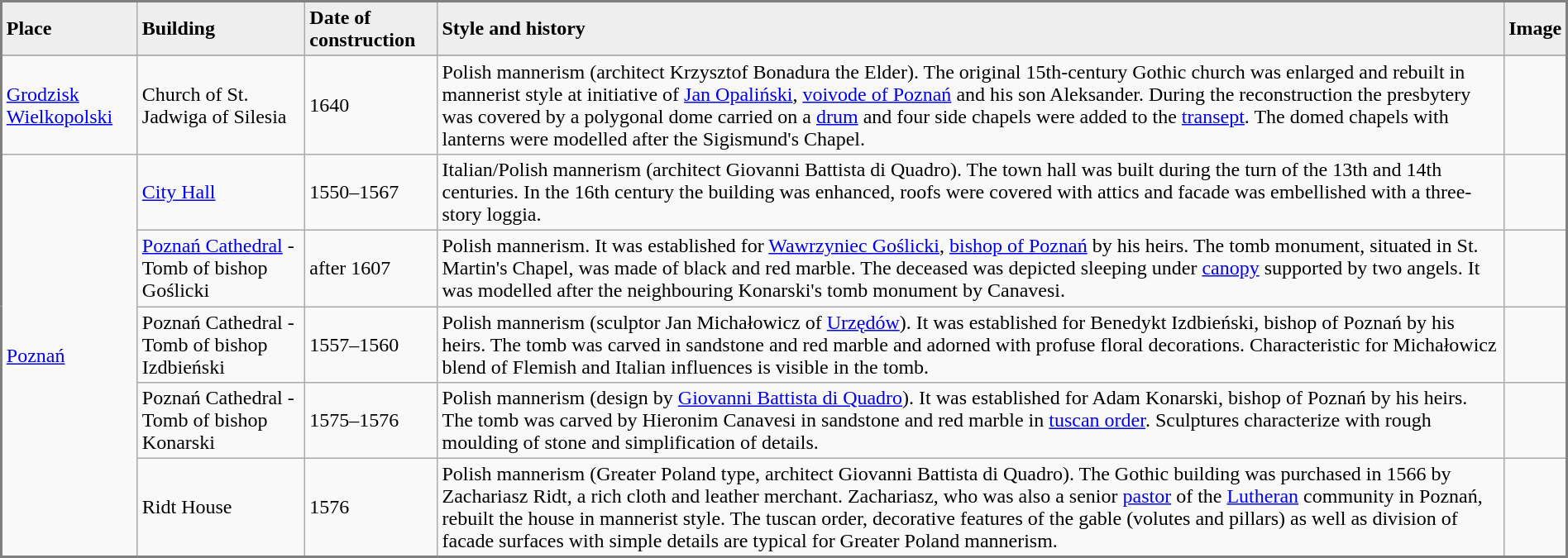<table class="wikitable" style="border: 2px solid gray; border-collapse: collapse;" width="100%">
<tr>
<td bgcolor="#EEEEEE"><strong>Place</strong></td>
<td bgcolor="#EEEEEE"><strong>Building</strong></td>
<td bgcolor="#EEEEEE"><strong>Date of construction</strong></td>
<td bgcolor="#EEEEEE"><strong>Style and history</strong></td>
<td bgcolor="#EEEEEE"><strong>Image</strong></td>
</tr>
<tr>
</tr>
<tr>
<td><a href='#'>Grodzisk Wielkopolski</a></td>
<td>Church of St. Jadwiga of Silesia</td>
<td>1640</td>
<td>Polish mannerism (architect Krzysztof Bonadura the Elder). The original 15th-century Gothic church was enlarged and rebuilt in mannerist style at initiative of <a href='#'>Jan Opaliński</a>, <a href='#'>voivode of Poznań</a> and his son Aleksander. During the reconstruction the presbytery was covered by a polygonal dome carried on a <a href='#'>drum</a> and four side chapels were added to the <a href='#'>transept</a>. The domed chapels with lanterns were modelled after the Sigismund's Chapel.</td>
<td></td>
</tr>
<tr>
<td rowspan=5><a href='#'>Poznań</a></td>
<td><a href='#'>City Hall</a></td>
<td>1550–1567</td>
<td>Italian/Polish mannerism (architect Giovanni Battista di Quadro). The town hall was built during the turn of the 13th and 14th centuries. In the 16th century the building was enhanced, roofs were covered with attics and facade was embellished with a three-story loggia.</td>
<td></td>
</tr>
<tr>
<td><a href='#'>Poznań Cathedral</a> - Tomb of bishop Goślicki</td>
<td>after 1607</td>
<td>Polish mannerism. It was established for <a href='#'>Wawrzyniec Goślicki</a>, <a href='#'>bishop of Poznań</a> by his heirs. The tomb monument, situated in St. Martin's Chapel, was made of black and red marble. The deceased was depicted sleeping under <a href='#'>canopy</a> supported by two angels. It was modelled after the neighbouring Konarski's tomb monument by Canavesi.</td>
<td></td>
</tr>
<tr>
<td>Poznań Cathedral - Tomb of bishop Izdbieński</td>
<td>1557–1560</td>
<td>Polish mannerism (sculptor Jan Michałowicz of <a href='#'>Urzędów</a>). It was established for Benedykt Izdbieński, bishop of Poznań by his heirs. The tomb was carved in sandstone and red marble and adorned with profuse floral decorations. Characteristic for Michałowicz blend of Flemish and Italian influences is visible in the tomb.</td>
<td></td>
</tr>
<tr>
<td>Poznań Cathedral - Tomb of bishop Konarski</td>
<td>1575–1576</td>
<td>Polish mannerism (design by <a href='#'>Giovanni Battista di Quadro</a>). It was established for Adam Konarski, bishop of Poznań by his heirs. The tomb was carved by Hieronim Canavesi in sandstone and red marble in <a href='#'>tuscan order</a>. Sculptures characterize with rough moulding of stone and simplification of details.</td>
<td></td>
</tr>
<tr>
<td>Ridt House</td>
<td>1576</td>
<td>Polish mannerism (Greater Poland type, architect Giovanni Battista di Quadro). The Gothic building was purchased in 1566 by Zachariasz Ridt, a rich cloth and leather merchant. Zachariasz, who was also a senior <a href='#'>pastor</a> of the <a href='#'>Lutheran</a> community in Poznań, rebuilt the house in mannerist style. The tuscan order, decorative features of the gable (volutes and pillars) as well as division of facade surfaces with simple details are typical for Greater Poland mannerism.</td>
<td></td>
</tr>
<tr>
</tr>
</table>
